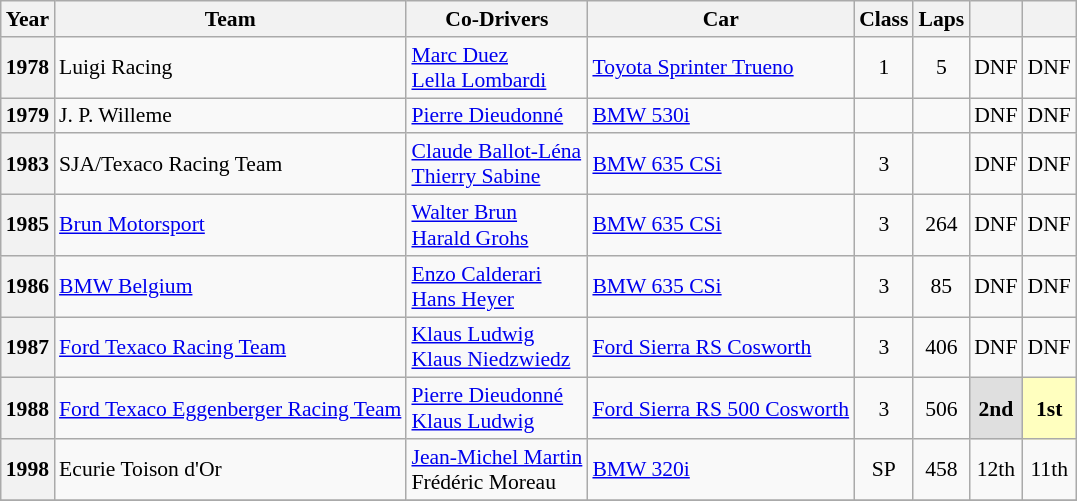<table class="wikitable" style="text-align:center; font-size:90%">
<tr>
<th>Year</th>
<th>Team</th>
<th>Co-Drivers</th>
<th>Car</th>
<th>Class</th>
<th>Laps</th>
<th></th>
<th></th>
</tr>
<tr>
<th>1978</th>
<td align="left"> Luigi Racing</td>
<td align="left"> <a href='#'>Marc Duez</a><br>  <a href='#'>Lella Lombardi</a></td>
<td align="left"><a href='#'>Toyota Sprinter Trueno</a></td>
<td>1</td>
<td>5</td>
<td>DNF</td>
<td>DNF</td>
</tr>
<tr>
<th>1979</th>
<td align="left"> J. P. Willeme</td>
<td align="left"> <a href='#'>Pierre Dieudonné</a></td>
<td align="left"><a href='#'>BMW 530i</a></td>
<td></td>
<td></td>
<td>DNF</td>
<td>DNF</td>
</tr>
<tr>
<th>1983</th>
<td align="left"> SJA/Texaco Racing Team</td>
<td align="left"> <a href='#'>Claude Ballot-Léna</a><br>  <a href='#'>Thierry Sabine</a></td>
<td align="left"><a href='#'>BMW 635 CSi</a></td>
<td>3</td>
<td></td>
<td>DNF</td>
<td>DNF</td>
</tr>
<tr>
<th>1985</th>
<td align="left"> <a href='#'>Brun Motorsport</a></td>
<td align="left"> <a href='#'>Walter Brun</a><br>  <a href='#'>Harald Grohs</a></td>
<td align="left"><a href='#'>BMW 635 CSi</a></td>
<td>3</td>
<td>264</td>
<td>DNF</td>
<td>DNF</td>
</tr>
<tr>
<th>1986</th>
<td align="left"> <a href='#'>BMW Belgium</a></td>
<td align="left"> <a href='#'>Enzo Calderari</a><br>  <a href='#'>Hans Heyer</a></td>
<td align="left"><a href='#'>BMW 635 CSi</a></td>
<td>3</td>
<td>85</td>
<td>DNF</td>
<td>DNF</td>
</tr>
<tr>
<th>1987</th>
<td align="left"> <a href='#'>Ford Texaco Racing Team</a></td>
<td align="left"> <a href='#'>Klaus Ludwig</a><br>  <a href='#'>Klaus Niedzwiedz</a></td>
<td align="left"><a href='#'>Ford Sierra RS Cosworth</a></td>
<td>3</td>
<td>406</td>
<td>DNF</td>
<td>DNF</td>
</tr>
<tr>
<th>1988</th>
<td align="left" nowrap> <a href='#'>Ford Texaco Eggenberger Racing Team</a></td>
<td align="left" nowrap> <a href='#'>Pierre Dieudonné</a><br>  <a href='#'>Klaus Ludwig</a></td>
<td align="left" nowrap><a href='#'>Ford Sierra RS 500 Cosworth</a></td>
<td>3</td>
<td>506</td>
<th style="background:#DFDFDF;">2nd</th>
<th style="background:#ffffbf;">1st</th>
</tr>
<tr>
<th>1998</th>
<td align="left"> Ecurie Toison d'Or</td>
<td align="left" nowrap> <a href='#'>Jean-Michel Martin</a><br>  Frédéric Moreau</td>
<td align="left"><a href='#'>BMW 320i</a></td>
<td>SP</td>
<td>458</td>
<td>12th</td>
<td>11th</td>
</tr>
<tr>
</tr>
</table>
